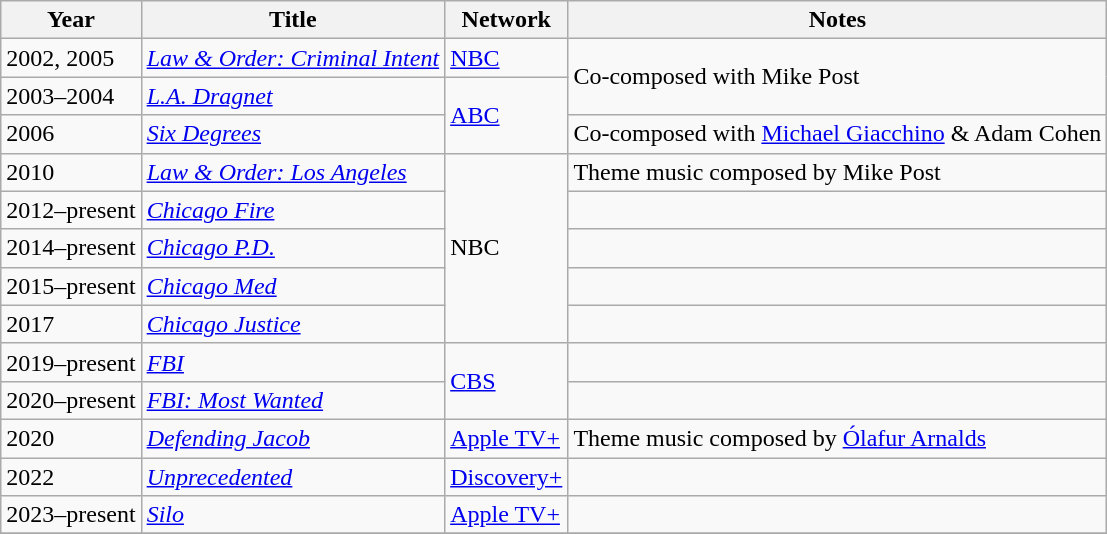<table class="wikitable">
<tr>
<th>Year</th>
<th>Title</th>
<th>Network</th>
<th>Notes</th>
</tr>
<tr>
<td>2002, 2005</td>
<td><em><a href='#'>Law & Order: Criminal Intent</a></em></td>
<td><a href='#'>NBC</a></td>
<td rowspan=2>Co-composed with Mike Post</td>
</tr>
<tr>
<td>2003–2004</td>
<td><em><a href='#'>L.A. Dragnet</a></em></td>
<td rowspan=2><a href='#'>ABC</a></td>
</tr>
<tr>
<td>2006</td>
<td><em><a href='#'>Six Degrees</a></em></td>
<td>Co-composed with <a href='#'>Michael Giacchino</a> & Adam Cohen</td>
</tr>
<tr>
<td>2010</td>
<td><em><a href='#'>Law & Order: Los Angeles</a></em></td>
<td rowspan=5>NBC</td>
<td>Theme music composed by Mike Post</td>
</tr>
<tr>
<td>2012–present</td>
<td><em><a href='#'>Chicago Fire</a></em></td>
<td></td>
</tr>
<tr>
<td>2014–present</td>
<td><em><a href='#'>Chicago P.D.</a></em></td>
<td></td>
</tr>
<tr>
<td>2015–present</td>
<td><em><a href='#'>Chicago Med</a></em></td>
<td></td>
</tr>
<tr>
<td>2017</td>
<td><em><a href='#'>Chicago Justice</a></em></td>
<td></td>
</tr>
<tr>
<td>2019–present</td>
<td><em><a href='#'>FBI</a></em></td>
<td rowspan=2><a href='#'>CBS</a></td>
<td></td>
</tr>
<tr>
<td>2020–present</td>
<td><em><a href='#'>FBI: Most Wanted</a></em></td>
<td></td>
</tr>
<tr>
<td>2020</td>
<td><em><a href='#'>Defending Jacob</a></em></td>
<td><a href='#'>Apple TV+</a></td>
<td>Theme music composed by <a href='#'>Ólafur Arnalds</a></td>
</tr>
<tr>
<td>2022</td>
<td><em><a href='#'>Unprecedented</a></em></td>
<td><a href='#'>Discovery+</a></td>
<td></td>
</tr>
<tr>
<td>2023–present</td>
<td><em><a href='#'>Silo</a></em></td>
<td><a href='#'>Apple TV+</a></td>
<td></td>
</tr>
<tr>
</tr>
</table>
